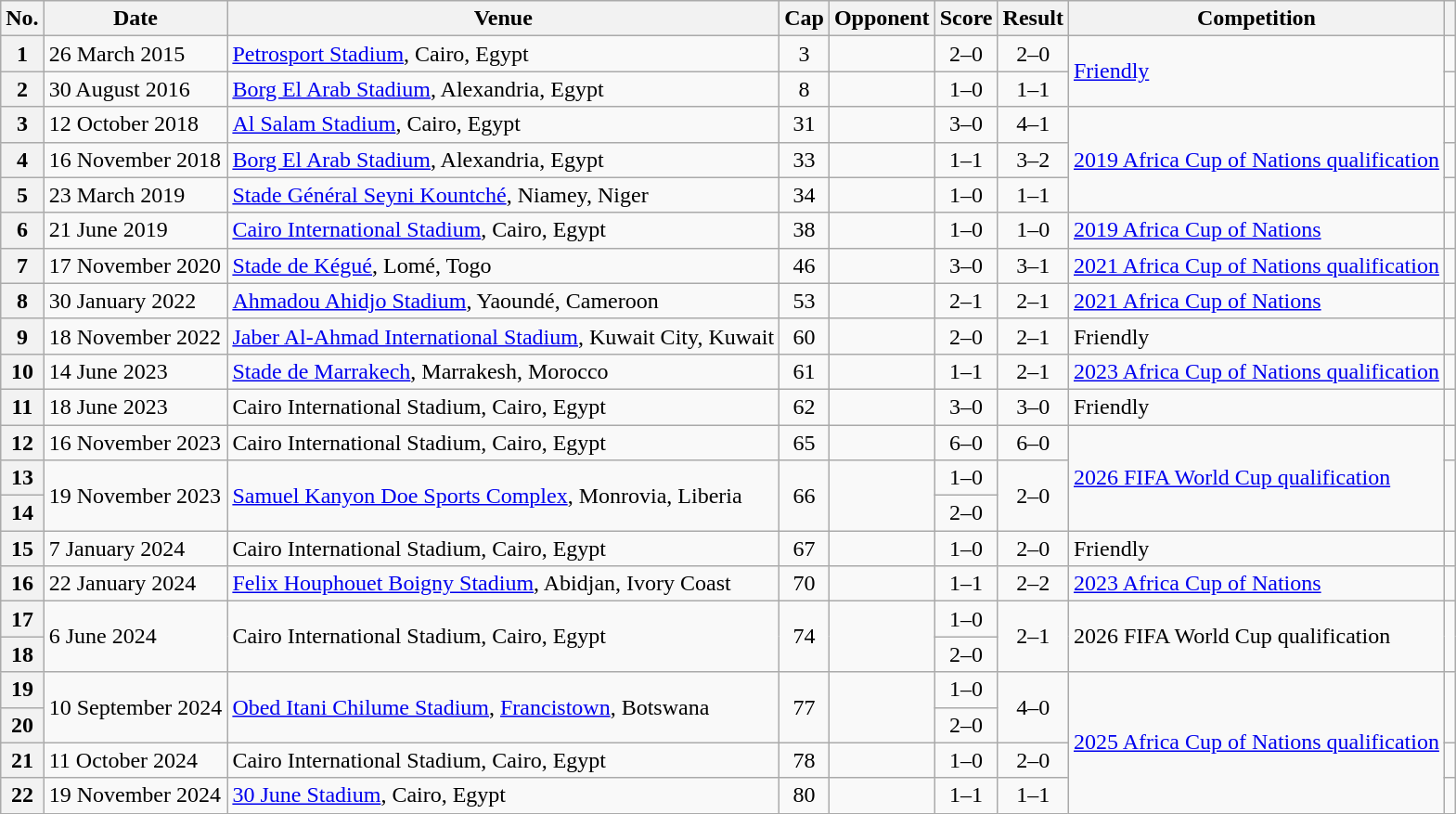<table class="wikitable plainrowheaders sortable" style="text-align: left;" align=center>
<tr>
<th scope=col>No.</th>
<th scope=col data-sort-type=date>Date</th>
<th scope=col>Venue</th>
<th scope=col>Cap</th>
<th scope=col>Opponent</th>
<th scope=col>Score</th>
<th scope=col>Result</th>
<th scope=col>Competition</th>
<th scope=col class=unsortable></th>
</tr>
<tr>
<th scope=row align=center>1</th>
<td>26 March 2015</td>
<td><a href='#'>Petrosport Stadium</a>, Cairo, Egypt</td>
<td align=center>3</td>
<td></td>
<td align=center>2–0</td>
<td align=center>2–0</td>
<td rowspan=2><a href='#'>Friendly</a></td>
<td></td>
</tr>
<tr>
<th scope=row align=center>2</th>
<td>30 August 2016</td>
<td><a href='#'>Borg El Arab Stadium</a>, Alexandria, Egypt</td>
<td align=center>8</td>
<td></td>
<td align=center>1–0</td>
<td align=center>1–1</td>
<td></td>
</tr>
<tr>
<th scope=row align=center>3</th>
<td>12 October 2018</td>
<td><a href='#'>Al Salam Stadium</a>, Cairo, Egypt</td>
<td align=center>31</td>
<td></td>
<td align=center>3–0</td>
<td align=center>4–1</td>
<td rowspan=3><a href='#'>2019 Africa Cup of Nations qualification</a></td>
<td></td>
</tr>
<tr>
<th scope=row align=center>4</th>
<td>16 November 2018</td>
<td><a href='#'>Borg El Arab Stadium</a>, Alexandria, Egypt</td>
<td align=center>33</td>
<td></td>
<td align=center>1–1</td>
<td align=center>3–2</td>
<td></td>
</tr>
<tr>
<th scope=row align=center>5</th>
<td>23 March 2019</td>
<td><a href='#'>Stade Général Seyni Kountché</a>, Niamey, Niger</td>
<td align=center>34</td>
<td></td>
<td align=center>1–0</td>
<td align=center>1–1</td>
<td></td>
</tr>
<tr>
<th scope=row align=center>6</th>
<td>21 June 2019</td>
<td><a href='#'>Cairo International Stadium</a>, Cairo, Egypt</td>
<td align=center>38</td>
<td></td>
<td align=center>1–0</td>
<td align=center>1–0</td>
<td><a href='#'>2019 Africa Cup of Nations</a></td>
<td></td>
</tr>
<tr>
<th scope=row align=center>7</th>
<td>17 November 2020</td>
<td><a href='#'>Stade de Kégué</a>, Lomé, Togo</td>
<td align=center>46</td>
<td></td>
<td align=center>3–0</td>
<td align=center>3–1</td>
<td><a href='#'>2021 Africa Cup of Nations qualification</a></td>
<td></td>
</tr>
<tr>
<th scope=row align=center>8</th>
<td>30 January 2022</td>
<td><a href='#'>Ahmadou Ahidjo Stadium</a>, Yaoundé, Cameroon</td>
<td align=center>53</td>
<td></td>
<td align=center>2–1</td>
<td align=center>2–1 </td>
<td><a href='#'>2021 Africa Cup of Nations</a></td>
<td></td>
</tr>
<tr>
<th scope=row align=center>9</th>
<td>18 November 2022</td>
<td><a href='#'>Jaber Al-Ahmad International Stadium</a>, Kuwait City, Kuwait</td>
<td align=center>60</td>
<td></td>
<td align=center>2–0</td>
<td align=center>2–1</td>
<td>Friendly</td>
<td></td>
</tr>
<tr>
<th scope=row align=center>10</th>
<td>14 June 2023</td>
<td><a href='#'>Stade de Marrakech</a>, Marrakesh, Morocco</td>
<td align=center>61</td>
<td></td>
<td align=center>1–1</td>
<td align=center>2–1</td>
<td><a href='#'>2023 Africa Cup of Nations qualification</a></td>
<td></td>
</tr>
<tr>
<th scope=row align=center>11</th>
<td>18 June 2023</td>
<td>Cairo International Stadium, Cairo, Egypt</td>
<td align=center>62</td>
<td></td>
<td align=center>3–0</td>
<td align=center>3–0</td>
<td>Friendly</td>
<td></td>
</tr>
<tr>
<th scope=row align=center>12</th>
<td>16 November 2023</td>
<td>Cairo International Stadium, Cairo, Egypt</td>
<td align=center>65</td>
<td></td>
<td align=center>6–0</td>
<td align=center>6–0</td>
<td rowspan=3><a href='#'>2026 FIFA World Cup qualification</a></td>
<td></td>
</tr>
<tr>
<th scope=row align=center>13</th>
<td rowspan=2>19 November 2023</td>
<td rowspan=2><a href='#'>Samuel Kanyon Doe Sports Complex</a>, Monrovia, Liberia</td>
<td align=center rowspan=2>66</td>
<td rowspan=2></td>
<td align=center>1–0</td>
<td rowspan=2 align=center>2–0</td>
<td rowspan=2></td>
</tr>
<tr>
<th scope=row align=center>14</th>
<td align=center>2–0</td>
</tr>
<tr>
<th scope=row align=center>15</th>
<td>7 January 2024</td>
<td>Cairo International Stadium, Cairo, Egypt</td>
<td align=center>67</td>
<td></td>
<td align=center>1–0</td>
<td align=center>2–0</td>
<td>Friendly</td>
<td></td>
</tr>
<tr>
<th scope=row align=center>16</th>
<td>22 January 2024</td>
<td><a href='#'>Felix Houphouet Boigny Stadium</a>, Abidjan, Ivory Coast</td>
<td align=center>70</td>
<td></td>
<td align=center>1–1</td>
<td align=center>2–2</td>
<td><a href='#'>2023 Africa Cup of Nations</a></td>
<td></td>
</tr>
<tr>
<th scope=row align=center>17</th>
<td rowspan=2>6 June 2024</td>
<td rowspan=2>Cairo International Stadium, Cairo, Egypt</td>
<td align=center rowspan=2>74</td>
<td rowspan=2></td>
<td align=center>1–0</td>
<td rowspan=2 align=center>2–1</td>
<td rowspan=2>2026 FIFA World Cup qualification</td>
<td rowspan=2></td>
</tr>
<tr>
<th scope=row align=center>18</th>
<td align=center>2–0</td>
</tr>
<tr>
<th scope=row align=center>19</th>
<td rowspan=2>10 September 2024</td>
<td rowspan=2><a href='#'>Obed Itani Chilume Stadium</a>, <a href='#'>Francistown</a>, Botswana</td>
<td align=center rowspan=2>77</td>
<td rowspan=2></td>
<td align=center>1–0</td>
<td rowspan=2 align=center>4–0</td>
<td rowspan=4><a href='#'>2025 Africa Cup of Nations qualification</a></td>
<td rowspan=2></td>
</tr>
<tr>
<th scope=row align=center>20</th>
<td align=center>2–0</td>
</tr>
<tr>
<th scope=row align=center>21</th>
<td>11 October 2024</td>
<td>Cairo International Stadium, Cairo, Egypt</td>
<td align=center>78</td>
<td></td>
<td align=center>1–0</td>
<td align=center>2–0</td>
</tr>
<tr>
<th scope=row align=center>22</th>
<td>19 November 2024</td>
<td><a href='#'>30 June Stadium</a>, Cairo, Egypt</td>
<td align=center>80</td>
<td></td>
<td align=center>1–1</td>
<td align=center>1–1</td>
<td></td>
</tr>
</table>
